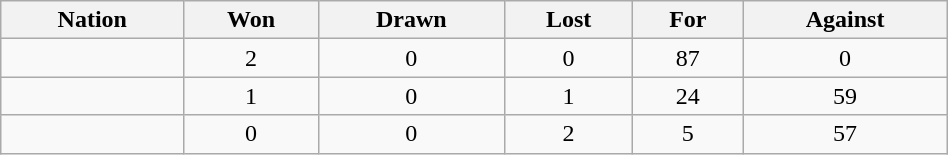<table class="wikitable" style="width:50%;text-align:center">
<tr>
<th>Nation</th>
<th>Won</th>
<th>Drawn</th>
<th>Lost</th>
<th>For</th>
<th>Against</th>
</tr>
<tr>
<td align=left></td>
<td>2</td>
<td>0</td>
<td>0</td>
<td>87</td>
<td>0</td>
</tr>
<tr>
<td align=left></td>
<td>1</td>
<td>0</td>
<td>1</td>
<td>24</td>
<td>59</td>
</tr>
<tr>
<td align=left></td>
<td>0</td>
<td>0</td>
<td>2</td>
<td>5</td>
<td>57</td>
</tr>
</table>
